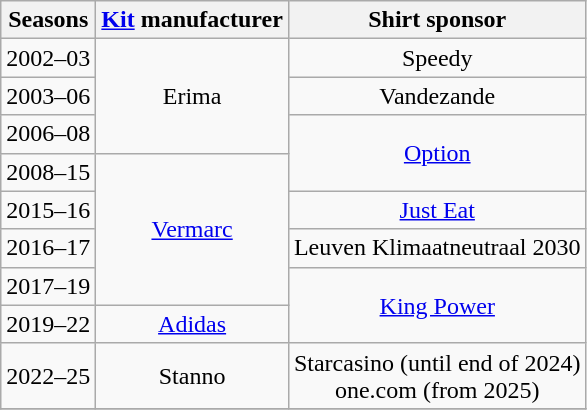<table class="wikitable" style="text-align: center">
<tr>
<th>Seasons</th>
<th><a href='#'>Kit</a> manufacturer</th>
<th>Shirt sponsor</th>
</tr>
<tr>
<td>2002–03</td>
<td rowspan=3>Erima</td>
<td>Speedy</td>
</tr>
<tr>
<td>2003–06</td>
<td>Vandezande</td>
</tr>
<tr>
<td>2006–08</td>
<td rowspan=2><a href='#'>Option</a></td>
</tr>
<tr>
<td>2008–15</td>
<td rowspan=4><a href='#'>Vermarc</a></td>
</tr>
<tr>
<td>2015–16</td>
<td><a href='#'>Just Eat</a></td>
</tr>
<tr>
<td>2016–17</td>
<td>Leuven Klimaatneutraal 2030</td>
</tr>
<tr>
<td>2017–19</td>
<td rowspan=2><a href='#'>King Power</a></td>
</tr>
<tr>
<td>2019–22</td>
<td><a href='#'>Adidas</a></td>
</tr>
<tr>
<td>2022–25</td>
<td>Stanno</td>
<td>Starcasino (until end of 2024)<br>one.com (from 2025)</td>
</tr>
<tr>
</tr>
</table>
